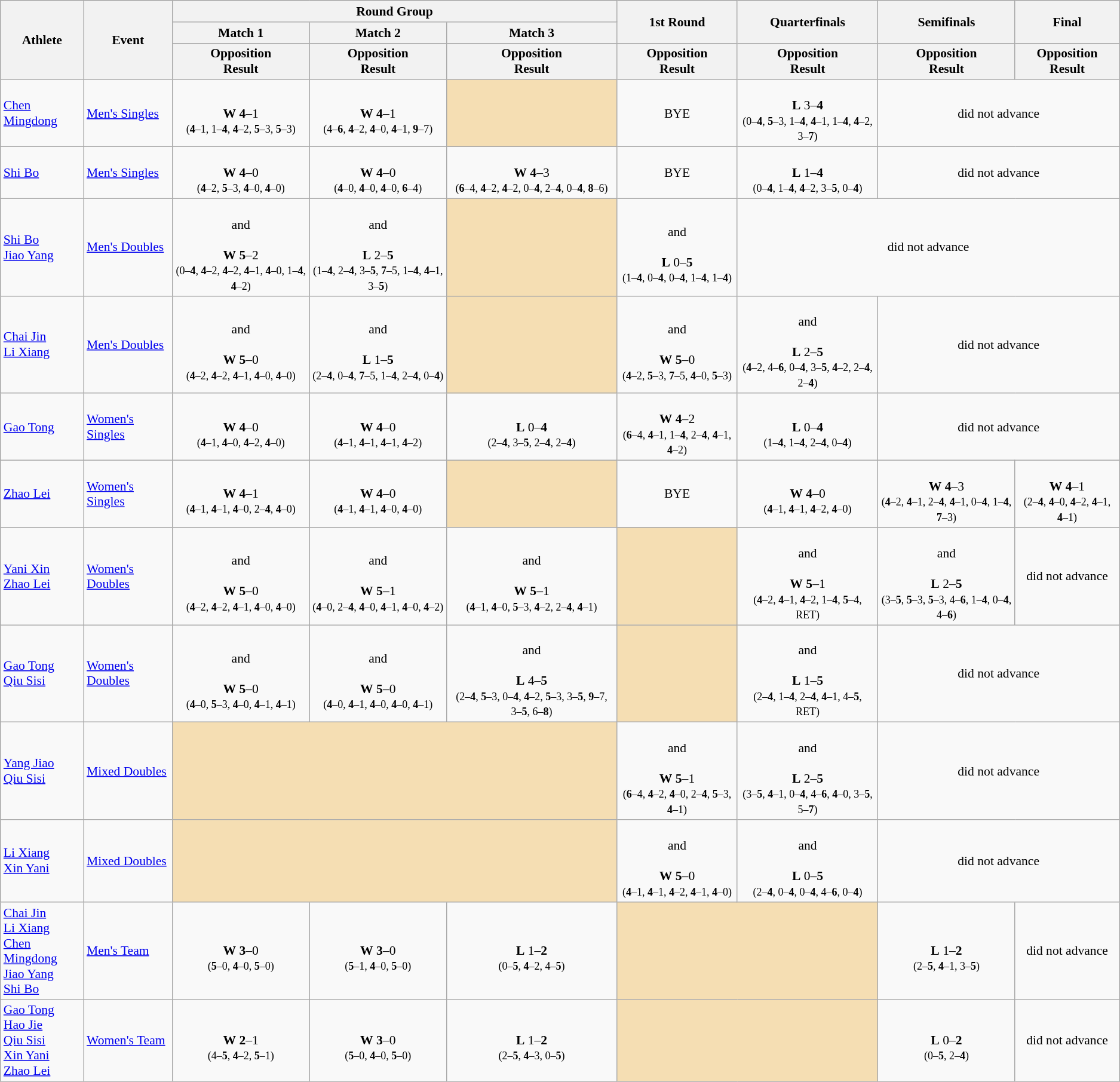<table class="wikitable" style="font-size:90%;">
<tr>
<th rowspan=3>Athlete</th>
<th rowspan=3>Event</th>
<th colspan=3>Round Group</th>
<th rowspan=2>1st Round</th>
<th rowspan=2>Quarterfinals</th>
<th rowspan=2>Semifinals</th>
<th rowspan=2>Final</th>
</tr>
<tr>
<th>Match 1</th>
<th>Match 2</th>
<th>Match 3</th>
</tr>
<tr>
<th>Opposition<br>Result</th>
<th>Opposition<br>Result</th>
<th>Opposition<br>Result</th>
<th>Opposition<br>Result</th>
<th>Opposition<br>Result</th>
<th>Opposition<br>Result</th>
<th>Opposition<br>Result</th>
</tr>
<tr>
<td><a href='#'>Chen Mingdong</a></td>
<td><a href='#'>Men's Singles</a></td>
<td align=center><br><strong>W</strong> <strong>4</strong>–1<br><small>(<strong>4</strong>–1, 1–<strong>4</strong>, <strong>4</strong>–2, <strong>5</strong>–3, <strong>5</strong>–3)</small></td>
<td align=center><br><strong>W</strong> <strong>4</strong>–1<br><small>(4–<strong>6</strong>, <strong>4</strong>–2, <strong>4</strong>–0, <strong>4</strong>–1, <strong>9</strong>–7)</small></td>
<td style="text-align:center; background:wheat;"></td>
<td align=center>BYE</td>
<td align=center><br><strong>L</strong> 3–<strong>4</strong><br><small>(0–<strong>4</strong>, <strong>5</strong>–3, 1–<strong>4</strong>, <strong>4</strong>–1, 1–<strong>4</strong>, <strong>4</strong>–2, 3–<strong>7</strong>)</small></td>
<td style="text-align:center;" colspan="7">did not advance</td>
</tr>
<tr>
<td><a href='#'>Shi Bo</a></td>
<td><a href='#'>Men's Singles</a></td>
<td align=center><br><strong>W</strong> <strong>4</strong>–0<br><small>(<strong>4</strong>–2, <strong>5</strong>–3, <strong>4</strong>–0, <strong>4</strong>–0)</small></td>
<td align=center><br><strong>W</strong> <strong>4</strong>–0<br><small>(<strong>4</strong>–0, <strong>4</strong>–0, <strong>4</strong>–0, <strong>6</strong>–4)</small></td>
<td align=center><br><strong>W</strong> <strong>4</strong>–3<br><small>(<strong>6</strong>–4, <strong>4</strong>–2, <strong>4</strong>–2, 0–<strong>4</strong>, 2–<strong>4</strong>, 0–<strong>4</strong>, <strong>8</strong>–6)</small></td>
<td align=center>BYE</td>
<td align=center><br><strong>L</strong> 1–<strong>4</strong><br><small>(0–<strong>4</strong>, 1–<strong>4</strong>, <strong>4</strong>–2, 3–<strong>5</strong>, 0–<strong>4</strong>)</small></td>
<td style="text-align:center;" colspan="7">did not advance</td>
</tr>
<tr>
<td><a href='#'>Shi Bo</a><br><a href='#'>Jiao Yang</a></td>
<td><a href='#'>Men's Doubles</a></td>
<td align=center><br>and<br><br><strong>W</strong> <strong>5</strong>–2<br><small>(0–<strong>4</strong>, <strong>4</strong>–2, <strong>4</strong>–2, <strong>4</strong>–1, <strong>4</strong>–0, 1–<strong>4</strong>, <strong>4</strong>–2)</small></td>
<td align=center><br>and<br><br><strong>L</strong> 2–<strong>5</strong><br><small>(1–<strong>4</strong>, 2–<strong>4</strong>, 3–<strong>5</strong>, <strong>7</strong>–5, 1–<strong>4</strong>, <strong>4</strong>–1, 3–<strong>5</strong>)</small></td>
<td style="text-align:center; background:wheat;"></td>
<td align=center><br>and<br><br><strong>L</strong> 0–<strong>5</strong><br><small>(1–<strong>4</strong>, 0–<strong>4</strong>, 0–<strong>4</strong>, 1–<strong>4</strong>, 1–<strong>4</strong>)</small></td>
<td style="text-align:center;" colspan="7">did not advance</td>
</tr>
<tr>
<td><a href='#'>Chai Jin</a><br><a href='#'>Li Xiang</a></td>
<td><a href='#'>Men's Doubles</a></td>
<td align=center><br>and<br><br><strong>W</strong> <strong>5</strong>–0<br><small>(<strong>4</strong>–2, <strong>4</strong>–2, <strong>4</strong>–1, <strong>4</strong>–0, <strong>4</strong>–0)</small></td>
<td align=center><br>and<br><br><strong>L</strong> 1–<strong>5</strong><br><small>(2–<strong>4</strong>, 0–<strong>4</strong>, <strong>7</strong>–5, 1–<strong>4</strong>, 2–<strong>4</strong>, 0–<strong>4</strong>)</small></td>
<td style="text-align:center; background:wheat;"></td>
<td align=center><br>and<br><br><strong>W</strong> <strong>5</strong>–0<br><small>(<strong>4</strong>–2, <strong>5</strong>–3, <strong>7</strong>–5, <strong>4</strong>–0, <strong>5</strong>–3)</small></td>
<td align=center><br>and<br><br><strong>L</strong> 2–<strong>5</strong><br><small>(<strong>4</strong>–2, 4–<strong>6</strong>, 0–<strong>4</strong>, 3–<strong>5</strong>, <strong>4</strong>–2, 2–<strong>4</strong>, 2–<strong>4</strong>)</small></td>
<td style="text-align:center;" colspan="7">did not advance</td>
</tr>
<tr>
<td><a href='#'>Gao Tong</a></td>
<td><a href='#'>Women's Singles</a></td>
<td align=center><br><strong>W</strong> <strong>4</strong>–0<br><small>(<strong>4</strong>–1, <strong>4</strong>–0, <strong>4</strong>–2, <strong>4</strong>–0)</small></td>
<td align=center><br><strong>W</strong> <strong>4</strong>–0<br><small>(<strong>4</strong>–1, <strong>4</strong>–1, <strong>4</strong>–1, <strong>4</strong>–2)</small></td>
<td align=center><br><strong>L</strong> 0–<strong>4</strong><br><small>(2–<strong>4</strong>, 3–<strong>5</strong>, 2–<strong>4</strong>, 2–<strong>4</strong>)</small></td>
<td align=center><br><strong>W</strong> <strong>4</strong>–2<br><small>(<strong>6</strong>–4, <strong>4</strong>–1, 1–<strong>4</strong>, 2–<strong>4</strong>, <strong>4</strong>–1, <strong>4</strong>–2)</small></td>
<td align=center><br><strong>L</strong> 0–<strong>4</strong><br><small>(1–<strong>4</strong>, 1–<strong>4</strong>, 2–<strong>4</strong>, 0–<strong>4</strong>)</small></td>
<td style="text-align:center;" colspan="7">did not advance</td>
</tr>
<tr>
<td><a href='#'>Zhao Lei</a></td>
<td><a href='#'>Women's Singles</a></td>
<td align=center><br><strong>W</strong> <strong>4</strong>–1<br><small>(<strong>4</strong>–1, <strong>4</strong>–1, <strong>4</strong>–0, 2–<strong>4</strong>, <strong>4</strong>–0)</small></td>
<td align=center><br><strong>W</strong> <strong>4</strong>–0<br><small>(<strong>4</strong>–1, <strong>4</strong>–1, <strong>4</strong>–0, <strong>4</strong>–0)</small></td>
<td style="text-align:center; background:wheat;"></td>
<td align=center>BYE</td>
<td align=center><br><strong>W</strong> <strong>4</strong>–0<br><small>(<strong>4</strong>–1, <strong>4</strong>–1, <strong>4</strong>–2, <strong>4</strong>–0)</small></td>
<td align=center><br><strong>W</strong> <strong>4</strong>–3<br><small>(<strong>4</strong>–2, <strong>4</strong>–1, 2–<strong>4</strong>, <strong>4</strong>–1, 0–<strong>4</strong>, 1–<strong>4</strong>, <strong>7</strong>–3)</small></td>
<td align=center><br><strong>W</strong> <strong>4</strong>–1<br><small>(2–<strong>4</strong>, <strong>4</strong>–0, <strong>4</strong>–2, <strong>4</strong>–1, <strong>4</strong>–1)</small><br></td>
</tr>
<tr>
<td><a href='#'>Yani Xin</a><br><a href='#'>Zhao Lei</a></td>
<td><a href='#'>Women's Doubles</a></td>
<td align=center><br>and<br><br><strong>W</strong> <strong>5</strong>–0<br><small>(<strong>4</strong>–2, <strong>4</strong>–2, <strong>4</strong>–1, <strong>4</strong>–0, <strong>4</strong>–0)</small></td>
<td align=center><br>and<br><br><strong>W</strong> <strong>5</strong>–1<br><small>(<strong>4</strong>–0, 2–<strong>4</strong>, <strong>4</strong>–0, <strong>4</strong>–1, <strong>4</strong>–0, <strong>4</strong>–2)</small></td>
<td align=center><br>and<br><br><strong>W</strong> <strong>5</strong>–1<br><small>(<strong>4</strong>–1, <strong>4</strong>–0, <strong>5</strong>–3, <strong>4</strong>–2, 2–<strong>4</strong>, <strong>4</strong>–1)</small></td>
<td style="text-align:center; background:wheat;"></td>
<td align=center><br>and<br><br><strong>W</strong> <strong>5</strong>–1<br><small>(<strong>4</strong>–2, <strong>4</strong>–1, <strong>4</strong>–2, 1–<strong>4</strong>, <strong>5</strong>–4, RET)</small></td>
<td align=center><br>and<br><br><strong>L</strong> 2–<strong>5</strong><br><small>(3–<strong>5</strong>, <strong>5</strong>–3, <strong>5</strong>–3, 4–<strong>6</strong>, 1–<strong>4</strong>, 0–<strong>4</strong>, 4–<strong>6</strong>)</small><br></td>
<td style="text-align:center;" colspan="7">did not advance</td>
</tr>
<tr>
<td><a href='#'>Gao Tong</a><br><a href='#'>Qiu Sisi</a></td>
<td><a href='#'>Women's Doubles</a></td>
<td align=center><br>and<br><br><strong>W</strong> <strong>5</strong>–0<br><small>(<strong>4</strong>–0, <strong>5</strong>–3, <strong>4</strong>–0, <strong>4</strong>–1, <strong>4</strong>–1)</small></td>
<td align=center><br>and<br><br><strong>W</strong> <strong>5</strong>–0<br><small>(<strong>4</strong>–0, <strong>4</strong>–1, <strong>4</strong>–0, <strong>4</strong>–0, <strong>4</strong>–1)</small></td>
<td align=center><br>and<br><br><strong>L</strong> 4–<strong>5</strong><br><small>(2–<strong>4</strong>, <strong>5</strong>–3, 0–<strong>4</strong>, <strong>4</strong>–2, <strong>5</strong>–3, 3–<strong>5</strong>, <strong>9</strong>–7, 3–<strong>5</strong>, 6–<strong>8</strong>)</small></td>
<td style="text-align:center; background:wheat;"></td>
<td align=center><br>and<br><br><strong>L</strong> 1–<strong>5</strong><br><small>(2–<strong>4</strong>, 1–<strong>4</strong>, 2–<strong>4</strong>, <strong>4</strong>–1, 4–<strong>5</strong>, RET)</small></td>
<td style="text-align:center;" colspan="7">did not advance</td>
</tr>
<tr>
<td><a href='#'>Yang Jiao</a><br><a href='#'>Qiu Sisi</a></td>
<td><a href='#'>Mixed Doubles</a></td>
<td style="text-align:center; background:wheat;" colspan="3"></td>
<td align=center><br>and<br><br><strong>W</strong> <strong>5</strong>–1<br><small>(<strong>6</strong>–4, <strong>4</strong>–2, <strong>4</strong>–0, 2–<strong>4</strong>, <strong>5</strong>–3, <strong>4</strong>–1)</small></td>
<td align=center><br>and<br><br><strong>L</strong> 2–<strong>5</strong><br><small>(3–<strong>5</strong>, <strong>4</strong>–1, 0–<strong>4</strong>, 4–<strong>6</strong>, <strong>4</strong>–0, 3–<strong>5</strong>, 5–<strong>7</strong>)</small></td>
<td style="text-align:center;" colspan="7">did not advance</td>
</tr>
<tr>
<td><a href='#'>Li Xiang</a><br><a href='#'>Xin Yani</a></td>
<td><a href='#'>Mixed Doubles</a></td>
<td style="text-align:center; background:wheat;" colspan="3"></td>
<td align=center><br>and<br><br><strong>W</strong> <strong>5</strong>–0<br><small>(<strong>4</strong>–1, <strong>4</strong>–1, <strong>4</strong>–2, <strong>4</strong>–1, <strong>4</strong>–0)</small></td>
<td align=center><br>and<br><br><strong>L</strong> 0–<strong>5</strong><br><small>(2–<strong>4</strong>, 0–<strong>4</strong>, 0–<strong>4</strong>, 4–<strong>6</strong>, 0–<strong>4</strong>)</small></td>
<td style="text-align:center;" colspan="7">did not advance</td>
</tr>
<tr>
<td><a href='#'>Chai Jin</a><br><a href='#'>Li Xiang</a><br><a href='#'>Chen Mingdong</a><br><a href='#'>Jiao Yang</a><br><a href='#'>Shi Bo</a></td>
<td><a href='#'>Men's Team</a></td>
<td align=center><br><strong>W</strong> <strong>3</strong>–0<br><small>(<strong>5</strong>–0, <strong>4</strong>–0, <strong>5</strong>–0)</small></td>
<td align=center><br><strong>W</strong> <strong>3</strong>–0<br><small>(<strong>5</strong>–1, <strong>4</strong>–0, <strong>5</strong>–0)</small></td>
<td align=center><br><strong>L</strong> 1–<strong>2</strong><br><small>(0–<strong>5</strong>, <strong>4</strong>–2, 4–<strong>5</strong>)</small></td>
<td style="text-align:center; background:wheat;" colspan="2"></td>
<td align=center><br><strong>L</strong> 1–<strong>2</strong><br><small>(2–<strong>5</strong>, <strong>4</strong>–1, 3–<strong>5</strong>)</small><br></td>
<td style="text-align:center;" colspan="7">did not advance</td>
</tr>
<tr>
<td><a href='#'>Gao Tong</a><br><a href='#'>Hao Jie</a><br><a href='#'>Qiu Sisi</a><br><a href='#'>Xin Yani</a><br><a href='#'>Zhao Lei</a></td>
<td><a href='#'>Women's Team</a></td>
<td align=center><br><strong>W</strong> <strong>2</strong>–1<br><small>(4–<strong>5</strong>, <strong>4</strong>–2, <strong>5</strong>–1)</small></td>
<td align=center><br><strong>W</strong> <strong>3</strong>–0<br><small>(<strong>5</strong>–0, <strong>4</strong>–0, <strong>5</strong>–0)</small></td>
<td align=center><br><strong>L</strong> 1–<strong>2</strong><br><small>(2–<strong>5</strong>, <strong>4</strong>–3, 0–<strong>5</strong>)</small></td>
<td style="text-align:center; background:wheat;" colspan="2"></td>
<td align=center><br><strong>L</strong> 0–<strong>2</strong><br><small>(0–<strong>5</strong>, 2–<strong>4</strong>)</small><br></td>
<td style="text-align:center;" colspan="7">did not advance</td>
</tr>
</table>
